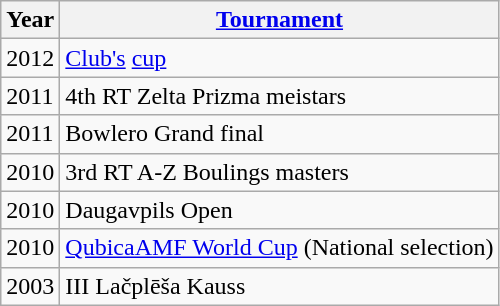<table class="wikitable sortable">
<tr>
<th>Year</th>
<th><a href='#'>Tournament</a></th>
</tr>
<tr>
<td>2012</td>
<td><a href='#'>Club's</a> <a href='#'>cup</a></td>
</tr>
<tr>
<td>2011</td>
<td>4th RT Zelta Prizma meistars</td>
</tr>
<tr>
<td>2011</td>
<td>Bowlero Grand final</td>
</tr>
<tr>
<td>2010</td>
<td>3rd RT A-Z Boulings masters</td>
</tr>
<tr>
<td>2010</td>
<td>Daugavpils Open</td>
</tr>
<tr>
<td>2010</td>
<td><a href='#'>QubicaAMF World Cup</a> (National selection)</td>
</tr>
<tr>
<td>2003</td>
<td>III Lačplēša Kauss</td>
</tr>
</table>
